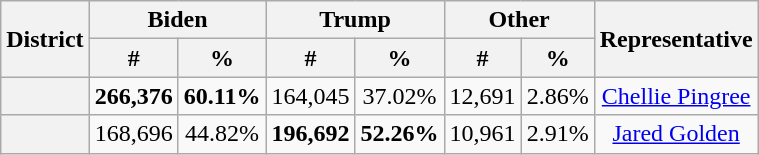<table class="wikitable">
<tr>
<th rowspan="2">District</th>
<th colspan="2">Biden</th>
<th colspan="2">Trump</th>
<th colspan="2">Other</th>
<th rowspan="2">Representative</th>
</tr>
<tr>
<th>#</th>
<th>%</th>
<th>#</th>
<th>%</th>
<th>#</th>
<th>%</th>
</tr>
<tr align="center">
<th></th>
<td><strong>266,376</strong></td>
<td><strong>60.11%</strong></td>
<td>164,045</td>
<td>37.02%</td>
<td>12,691</td>
<td>2.86%</td>
<td><a href='#'>Chellie Pingree</a></td>
</tr>
<tr align="center">
<th></th>
<td>168,696</td>
<td>44.82%</td>
<td><strong>196,692</strong></td>
<td><strong>52.26%</strong></td>
<td>10,961</td>
<td>2.91%</td>
<td><a href='#'>Jared Golden</a></td>
</tr>
</table>
